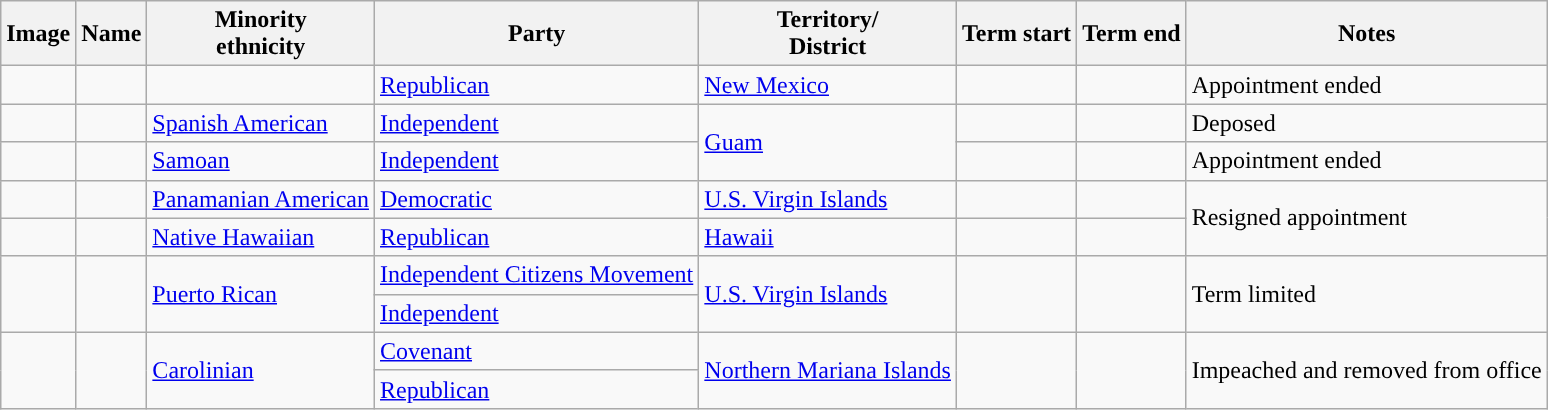<table class="wikitable sortable">
<tr>
<th>Image</th>
<th>Name</th>
<th>Minority<br>ethnicity</th>
<th>Party</th>
<th>Territory/<br>District</th>
<th>Term start</th>
<th>Term end</th>
<th>Notes</th>
</tr>
<tr>
<td></td>
<td><br></td>
<td></td>
<td><a href='#'>Republican</a></td>
<td><a href='#'>New Mexico</a></td>
<td></td>
<td></td>
<td>Appointment ended</td>
</tr>
<tr>
<td></td>
<td><br></td>
<td><a href='#'>Spanish American</a></td>
<td><a href='#'>Independent</a></td>
<td rowspan="2"><a href='#'>Guam</a></td>
<td></td>
<td></td>
<td>Deposed</td>
</tr>
<tr>
<td></td>
<td><br></td>
<td><a href='#'>Samoan</a></td>
<td><a href='#'>Independent</a></td>
<td></td>
<td></td>
<td>Appointment ended</td>
</tr>
<tr>
<td></td>
<td><br></td>
<td><a href='#'>Panamanian American</a></td>
<td><a href='#'>Democratic</a></td>
<td><a href='#'>U.S. Virgin Islands</a></td>
<td></td>
<td></td>
<td rowspan="2">Resigned appointment</td>
</tr>
<tr>
<td></td>
<td><br></td>
<td><a href='#'>Native Hawaiian</a></td>
<td><a href='#'>Republican</a></td>
<td><a href='#'>Hawaii</a></td>
<td></td>
<td></td>
</tr>
<tr>
<td rowspan=2></td>
<td rowspan=2><br></td>
<td rowspan=2><a href='#'>Puerto Rican</a></td>
<td style="background:"><a href='#'>Independent Citizens Movement</a> </td>
<td rowspan=2><a href='#'>U.S. Virgin Islands</a></td>
<td rowspan=2></td>
<td rowspan=2></td>
<td rowspan=2>Term limited</td>
</tr>
<tr>
<td><a href='#'>Independent</a> </td>
</tr>
<tr>
<td rowspan=2></td>
<td rowspan=2><br></td>
<td rowspan=2><a href='#'>Carolinian</a></td>
<td><a href='#'>Covenant</a> </td>
<td rowspan=2><a href='#'>Northern Mariana Islands</a></td>
<td rowspan=2></td>
<td rowspan=2></td>
<td rowspan=2>Impeached and removed from office</td>
</tr>
<tr>
<td><a href='#'>Republican</a> </td>
</tr>
</table>
